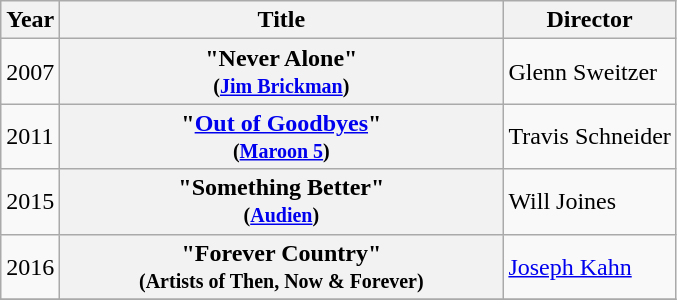<table class="wikitable plainrowheaders">
<tr>
<th scope="col" style="width:1em;">Year</th>
<th scope="col" style="width:18em;">Title</th>
<th scope="col">Director</th>
</tr>
<tr>
<td>2007</td>
<th scope="row">"Never Alone"<br><small>(<a href='#'>Jim Brickman</a>)</small></th>
<td>Glenn Sweitzer</td>
</tr>
<tr>
<td>2011</td>
<th scope="row">"<a href='#'>Out of Goodbyes</a>"<br><small>(<a href='#'>Maroon 5</a>)</small></th>
<td>Travis Schneider</td>
</tr>
<tr>
<td>2015</td>
<th scope="row">"Something Better"<br><small>(<a href='#'>Audien</a>)</small></th>
<td>Will Joines</td>
</tr>
<tr>
<td>2016</td>
<th scope="row">"Forever Country"<br><small>(Artists of Then, Now & Forever)</small></th>
<td><a href='#'>Joseph Kahn</a></td>
</tr>
<tr>
</tr>
</table>
